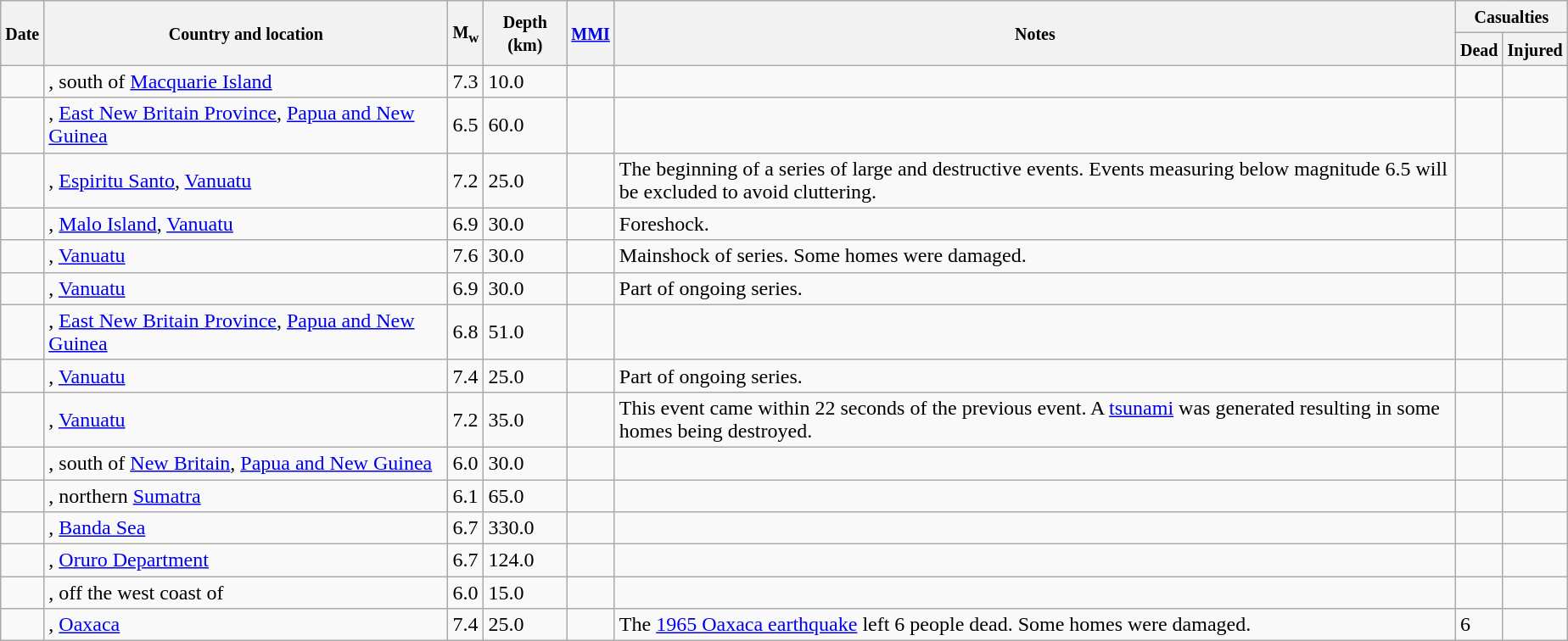<table class="wikitable sortable sort-under" style="border:1px black; margin-left:1em;">
<tr>
<th rowspan="2"><small>Date</small></th>
<th rowspan="2" style="width: 310px"><small>Country and location</small></th>
<th rowspan="2"><small>M<sub>w</sub></small></th>
<th rowspan="2"><small>Depth (km)</small></th>
<th rowspan="2"><small><a href='#'>MMI</a></small></th>
<th rowspan="2" class="unsortable"><small>Notes</small></th>
<th colspan="2"><small>Casualties</small></th>
</tr>
<tr>
<th><small>Dead</small></th>
<th><small>Injured</small></th>
</tr>
<tr>
<td></td>
<td>, south of <a href='#'>Macquarie Island</a></td>
<td>7.3</td>
<td>10.0</td>
<td></td>
<td></td>
<td></td>
<td></td>
</tr>
<tr>
<td></td>
<td>, <a href='#'>East New Britain Province</a>, <a href='#'>Papua and New Guinea</a></td>
<td>6.5</td>
<td>60.0</td>
<td></td>
<td></td>
<td></td>
<td></td>
</tr>
<tr>
<td></td>
<td>, <a href='#'>Espiritu Santo</a>, <a href='#'>Vanuatu</a></td>
<td>7.2</td>
<td>25.0</td>
<td></td>
<td>The beginning of a series of large and destructive events. Events measuring below magnitude 6.5 will be excluded to avoid cluttering.</td>
<td></td>
<td></td>
</tr>
<tr>
<td></td>
<td>, <a href='#'>Malo Island</a>, <a href='#'>Vanuatu</a></td>
<td>6.9</td>
<td>30.0</td>
<td></td>
<td>Foreshock.</td>
<td></td>
<td></td>
</tr>
<tr>
<td></td>
<td>, <a href='#'>Vanuatu</a></td>
<td>7.6</td>
<td>30.0</td>
<td></td>
<td>Mainshock of series. Some homes were damaged.</td>
<td></td>
<td></td>
</tr>
<tr>
<td></td>
<td>, <a href='#'>Vanuatu</a></td>
<td>6.9</td>
<td>30.0</td>
<td></td>
<td>Part of ongoing series.</td>
<td></td>
<td></td>
</tr>
<tr>
<td></td>
<td>, <a href='#'>East New Britain Province</a>, <a href='#'>Papua and New Guinea</a></td>
<td>6.8</td>
<td>51.0</td>
<td></td>
<td></td>
<td></td>
<td></td>
</tr>
<tr>
<td></td>
<td>, <a href='#'>Vanuatu</a></td>
<td>7.4</td>
<td>25.0</td>
<td></td>
<td>Part of ongoing series.</td>
<td></td>
<td></td>
</tr>
<tr>
<td></td>
<td>, <a href='#'>Vanuatu</a></td>
<td>7.2</td>
<td>35.0</td>
<td></td>
<td>This event came within 22 seconds of the previous event. A <a href='#'>tsunami</a> was generated resulting in some homes being destroyed.</td>
<td></td>
<td></td>
</tr>
<tr>
<td></td>
<td>, south of <a href='#'>New Britain</a>, <a href='#'>Papua and New Guinea</a></td>
<td>6.0</td>
<td>30.0</td>
<td></td>
<td></td>
<td></td>
<td></td>
</tr>
<tr>
<td></td>
<td>, northern <a href='#'>Sumatra</a></td>
<td>6.1</td>
<td>65.0</td>
<td></td>
<td></td>
<td></td>
<td></td>
</tr>
<tr>
<td></td>
<td>, <a href='#'>Banda Sea</a></td>
<td>6.7</td>
<td>330.0</td>
<td></td>
<td></td>
<td></td>
<td></td>
</tr>
<tr>
<td></td>
<td>, <a href='#'>Oruro Department</a></td>
<td>6.7</td>
<td>124.0</td>
<td></td>
<td></td>
<td></td>
<td></td>
</tr>
<tr>
<td></td>
<td>, off the west coast of</td>
<td>6.0</td>
<td>15.0</td>
<td></td>
<td></td>
<td></td>
<td></td>
</tr>
<tr>
<td></td>
<td>, <a href='#'>Oaxaca</a></td>
<td>7.4</td>
<td>25.0</td>
<td></td>
<td>The <a href='#'>1965 Oaxaca earthquake</a> left 6 people dead. Some homes were damaged.</td>
<td>6</td>
<td></td>
</tr>
</table>
